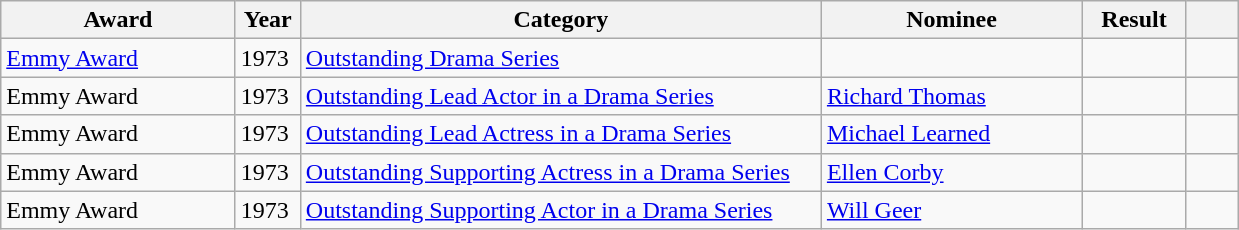<table class="wikitable sortable plainrowheaders">
<tr>
<th scope="col" style="width:18%;">Award</th>
<th scope="col" style="width:5%;">Year</th>
<th scope="col" style="width:40%;">Category</th>
<th scope="col" style="width:20%;">Nominee</th>
<th scope="col" style="width:8%;">Result</th>
<th scope="col" style="width:4%;" class="unsortable"></th>
</tr>
<tr>
<td><a href='#'>Emmy Award</a></td>
<td>1973</td>
<td><a href='#'>Outstanding Drama Series</a></td>
<td></td>
<td></td>
<td></td>
</tr>
<tr>
<td>Emmy Award</td>
<td>1973</td>
<td><a href='#'>Outstanding Lead Actor in a Drama Series</a></td>
<td><a href='#'>Richard Thomas</a></td>
<td></td>
<td></td>
</tr>
<tr>
<td>Emmy Award</td>
<td>1973</td>
<td><a href='#'>Outstanding Lead Actress in a Drama Series</a></td>
<td><a href='#'>Michael Learned</a></td>
<td></td>
<td></td>
</tr>
<tr>
<td>Emmy Award</td>
<td>1973</td>
<td><a href='#'>Outstanding Supporting Actress in a Drama Series</a></td>
<td><a href='#'>Ellen Corby</a></td>
<td></td>
<td></td>
</tr>
<tr>
<td>Emmy Award</td>
<td>1973</td>
<td><a href='#'>Outstanding Supporting Actor in a Drama Series</a></td>
<td><a href='#'>Will Geer</a></td>
<td></td>
<td></td>
</tr>
</table>
